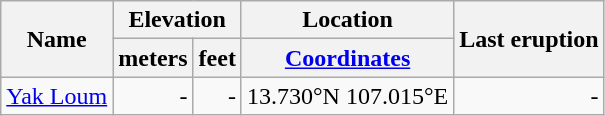<table class="wikitable">
<tr>
<th rowspan="2">Name</th>
<th colspan ="2">Elevation</th>
<th>Location</th>
<th rowspan="2">Last eruption</th>
</tr>
<tr>
<th>meters</th>
<th>feet</th>
<th><a href='#'>Coordinates</a></th>
</tr>
<tr align="right">
<td align="left"><a href='#'>Yak Loum</a></td>
<td>-</td>
<td>-</td>
<td>13.730°N 107.015°E</td>
<td>-</td>
</tr>
</table>
